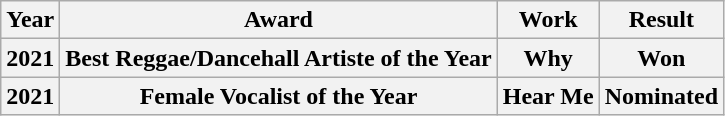<table class="wikitable">
<tr>
<th>Year</th>
<th>Award</th>
<th>Work</th>
<th>Result</th>
</tr>
<tr>
<th>2021</th>
<th>Best Reggae/Dancehall Artiste of the Year</th>
<th>Why</th>
<th>Won</th>
</tr>
<tr>
<th>2021</th>
<th>Female Vocalist of the Year</th>
<th>Hear Me</th>
<th>Nominated </th>
</tr>
</table>
